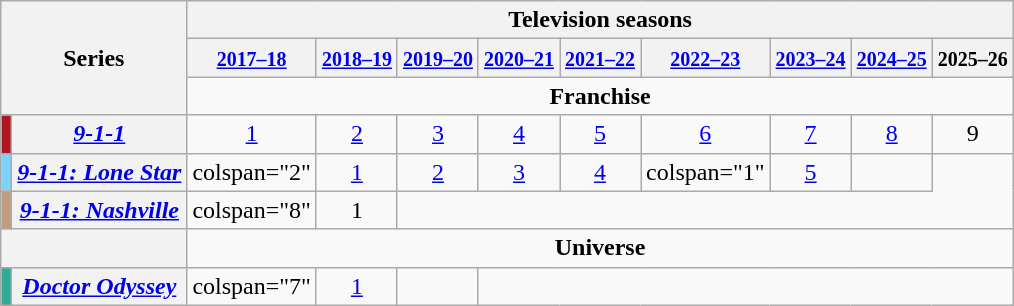<table class="wikitable mw-datatable" style="text-align:center;">
<tr>
<th scope="col" colspan="2" rowspan="3">Series</th>
<th scope="col" colspan="23">Television seasons</th>
</tr>
<tr>
<th scope="col"><small><a href='#'>2017–18</a></small></th>
<th scope="col"><small><a href='#'>2018–19</a></small></th>
<th scope="col"><small><a href='#'>2019–20</a></small></th>
<th scope="col"><small><a href='#'>2020–21</a></small></th>
<th scope="col"><small><a href='#'>2021–22</a></small></th>
<th scope="col"><small><a href='#'>2022–23</a></small></th>
<th scope="col"><small><a href='#'>2023–24</a></small></th>
<th scope="col"><small><a href='#'>2024–25</a></small></th>
<th scope="col"><small>2025–26</small></th>
</tr>
<tr style="text-align:center;">
<td colspan="9"><strong>Franchise</strong></td>
</tr>
<tr>
<td scope="row" style="background:#AE1721;"></td>
<th><em><a href='#'>9-1-1</a></em></th>
<td><a href='#'>1</a></td>
<td><a href='#'>2</a></td>
<td><a href='#'>3</a></td>
<td><a href='#'>4</a></td>
<td><a href='#'>5</a></td>
<td><a href='#'>6</a></td>
<td><a href='#'>7</a></td>
<td><a href='#'>8</a></td>
<td>9</td>
</tr>
<tr>
<td scope="row" style="background:#7DD3FC;"></td>
<th><em><a href='#'>9-1-1: Lone Star</a></em></th>
<td>colspan="2" </td>
<td><a href='#'>1</a></td>
<td><a href='#'>2</a></td>
<td><a href='#'>3</a></td>
<td><a href='#'>4</a></td>
<td>colspan="1" </td>
<td><a href='#'>5</a></td>
<td></td>
</tr>
<tr>
<td scope="row" style="background:#C19C81;"></td>
<th><em><a href='#'>9-1-1: Nashville</a></em></th>
<td>colspan="8" </td>
<td>1</td>
</tr>
<tr style="text-align:center;">
<th colspan="2"></th>
<td colspan="9"><strong>Universe</strong></td>
</tr>
<tr>
<td scope="row" style="background:#30AB97;"></td>
<th><em><a href='#'>Doctor Odyssey</a></em></th>
<td>colspan="7" </td>
<td><a href='#'>1</a></td>
<td></td>
</tr>
</table>
